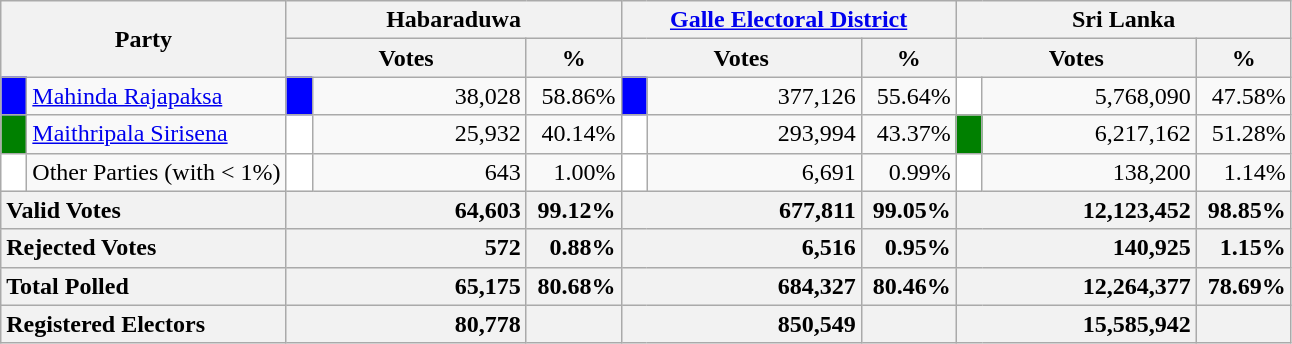<table class="wikitable">
<tr>
<th colspan="2" width="144px"rowspan="2">Party</th>
<th colspan="3" width="216px">Habaraduwa</th>
<th colspan="3" width="216px"><a href='#'>Galle Electoral District</a></th>
<th colspan="3" width="216px">Sri Lanka</th>
</tr>
<tr>
<th colspan="2" width="144px">Votes</th>
<th>%</th>
<th colspan="2" width="144px">Votes</th>
<th>%</th>
<th colspan="2" width="144px">Votes</th>
<th>%</th>
</tr>
<tr>
<td style="background-color:blue;" width="10px"></td>
<td style="text-align:left;"><a href='#'>Mahinda Rajapaksa</a></td>
<td style="background-color:blue;" width="10px"></td>
<td style="text-align:right;">38,028</td>
<td style="text-align:right;">58.86%</td>
<td style="background-color:blue;" width="10px"></td>
<td style="text-align:right;">377,126</td>
<td style="text-align:right;">55.64%</td>
<td style="background-color:white;" width="10px"></td>
<td style="text-align:right;">5,768,090</td>
<td style="text-align:right;">47.58%</td>
</tr>
<tr>
<td style="background-color:green;" width="10px"></td>
<td style="text-align:left;"><a href='#'>Maithripala Sirisena</a></td>
<td style="background-color:white;" width="10px"></td>
<td style="text-align:right;">25,932</td>
<td style="text-align:right;">40.14%</td>
<td style="background-color:white;" width="10px"></td>
<td style="text-align:right;">293,994</td>
<td style="text-align:right;">43.37%</td>
<td style="background-color:green;" width="10px"></td>
<td style="text-align:right;">6,217,162</td>
<td style="text-align:right;">51.28%</td>
</tr>
<tr>
<td style="background-color:white;" width="10px"></td>
<td style="text-align:left;">Other Parties (with < 1%)</td>
<td style="background-color:white;" width="10px"></td>
<td style="text-align:right;">643</td>
<td style="text-align:right;">1.00%</td>
<td style="background-color:white;" width="10px"></td>
<td style="text-align:right;">6,691</td>
<td style="text-align:right;">0.99%</td>
<td style="background-color:white;" width="10px"></td>
<td style="text-align:right;">138,200</td>
<td style="text-align:right;">1.14%</td>
</tr>
<tr>
<th colspan="2" width="144px"style="text-align:left;">Valid Votes</th>
<th style="text-align:right;"colspan="2" width="144px">64,603</th>
<th style="text-align:right;">99.12%</th>
<th style="text-align:right;"colspan="2" width="144px">677,811</th>
<th style="text-align:right;">99.05%</th>
<th style="text-align:right;"colspan="2" width="144px">12,123,452</th>
<th style="text-align:right;">98.85%</th>
</tr>
<tr>
<th colspan="2" width="144px"style="text-align:left;">Rejected Votes</th>
<th style="text-align:right;"colspan="2" width="144px">572</th>
<th style="text-align:right;">0.88%</th>
<th style="text-align:right;"colspan="2" width="144px">6,516</th>
<th style="text-align:right;">0.95%</th>
<th style="text-align:right;"colspan="2" width="144px">140,925</th>
<th style="text-align:right;">1.15%</th>
</tr>
<tr>
<th colspan="2" width="144px"style="text-align:left;">Total Polled</th>
<th style="text-align:right;"colspan="2" width="144px">65,175</th>
<th style="text-align:right;">80.68%</th>
<th style="text-align:right;"colspan="2" width="144px">684,327</th>
<th style="text-align:right;">80.46%</th>
<th style="text-align:right;"colspan="2" width="144px">12,264,377</th>
<th style="text-align:right;">78.69%</th>
</tr>
<tr>
<th colspan="2" width="144px"style="text-align:left;">Registered Electors</th>
<th style="text-align:right;"colspan="2" width="144px">80,778</th>
<th></th>
<th style="text-align:right;"colspan="2" width="144px">850,549</th>
<th></th>
<th style="text-align:right;"colspan="2" width="144px">15,585,942</th>
<th></th>
</tr>
</table>
